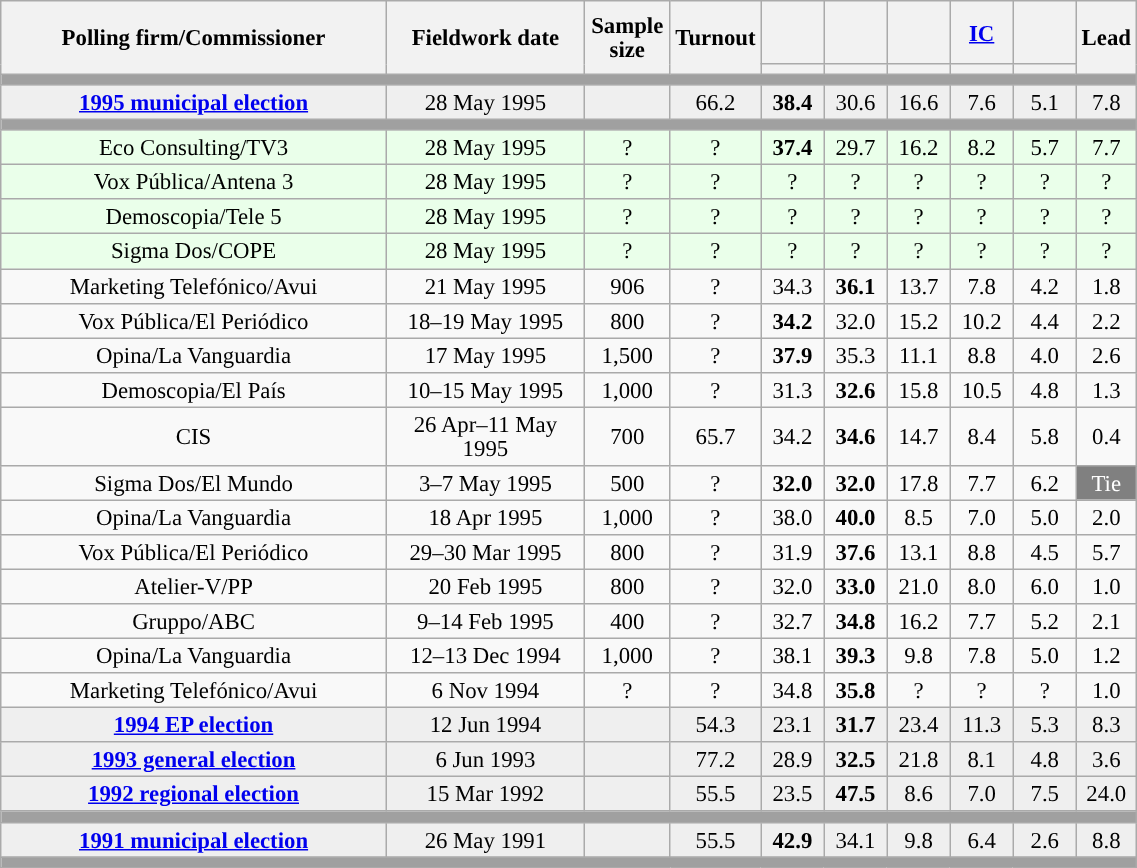<table class="wikitable collapsible collapsed" style="text-align:center; font-size:95%; line-height:16px;">
<tr style="height:42px;">
<th style="width:250px;" rowspan="2">Polling firm/Commissioner</th>
<th style="width:125px;" rowspan="2">Fieldwork date</th>
<th style="width:50px;" rowspan="2">Sample size</th>
<th style="width:45px;" rowspan="2">Turnout</th>
<th style="width:35px;"></th>
<th style="width:35px;"></th>
<th style="width:35px;"></th>
<th style="width:35px;"><a href='#'>IC</a></th>
<th style="width:35px;"></th>
<th style="width:30px;" rowspan="2">Lead</th>
</tr>
<tr>
<th style="color:inherit;background:"></th>
<th style="color:inherit;background:"></th>
<th style="color:inherit;background:"></th>
<th style="color:inherit;background:"></th>
<th style="color:inherit;background:"></th>
</tr>
<tr>
<td colspan="10" style="background:#A0A0A0"></td>
</tr>
<tr style="background:#EFEFEF;">
<td><strong><a href='#'>1995 municipal election</a></strong></td>
<td>28 May 1995</td>
<td></td>
<td>66.2</td>
<td><strong>38.4</strong><br></td>
<td>30.6<br></td>
<td>16.6<br></td>
<td>7.6<br></td>
<td>5.1<br></td>
<td style="background:">7.8</td>
</tr>
<tr>
<td colspan="10" style="background:#A0A0A0"></td>
</tr>
<tr style="background:#EAFFEA;">
<td>Eco Consulting/TV3</td>
<td>28 May 1995</td>
<td>?</td>
<td>?</td>
<td><strong>37.4</strong><br></td>
<td>29.7<br></td>
<td>16.2<br></td>
<td>8.2<br></td>
<td>5.7<br></td>
<td style="background:">7.7</td>
</tr>
<tr style="background:#EAFFEA;">
<td>Vox Pública/Antena 3</td>
<td>28 May 1995</td>
<td>?</td>
<td>?</td>
<td>?<br></td>
<td>?<br></td>
<td>?<br></td>
<td>?<br></td>
<td>?<br></td>
<td style="background:">?</td>
</tr>
<tr style="background:#EAFFEA;">
<td>Demoscopia/Tele 5</td>
<td>28 May 1995</td>
<td>?</td>
<td>?</td>
<td>?<br></td>
<td>?<br></td>
<td>?<br></td>
<td>?<br></td>
<td>?<br></td>
<td style="background:">?</td>
</tr>
<tr style="background:#EAFFEA;">
<td>Sigma Dos/COPE</td>
<td>28 May 1995</td>
<td>?</td>
<td>?</td>
<td>?<br></td>
<td>?<br></td>
<td>?<br></td>
<td>?<br></td>
<td>?<br></td>
<td style="background:">?</td>
</tr>
<tr>
<td>Marketing Telefónico/Avui</td>
<td>21 May 1995</td>
<td>906</td>
<td>?</td>
<td>34.3<br></td>
<td><strong>36.1</strong><br></td>
<td>13.7<br></td>
<td>7.8<br></td>
<td>4.2<br></td>
<td style="background:">1.8</td>
</tr>
<tr>
<td>Vox Pública/El Periódico</td>
<td>18–19 May 1995</td>
<td>800</td>
<td>?</td>
<td><strong>34.2</strong><br></td>
<td>32.0<br></td>
<td>15.2<br></td>
<td>10.2<br></td>
<td>4.4<br></td>
<td style="background:">2.2</td>
</tr>
<tr>
<td>Opina/La Vanguardia</td>
<td>17 May 1995</td>
<td>1,500</td>
<td>?</td>
<td><strong>37.9</strong><br></td>
<td>35.3<br></td>
<td>11.1<br></td>
<td>8.8<br></td>
<td>4.0<br></td>
<td style="background:">2.6</td>
</tr>
<tr>
<td>Demoscopia/El País</td>
<td>10–15 May 1995</td>
<td>1,000</td>
<td>?</td>
<td>31.3<br></td>
<td><strong>32.6</strong><br></td>
<td>15.8<br></td>
<td>10.5<br></td>
<td>4.8<br></td>
<td style="background:">1.3</td>
</tr>
<tr>
<td>CIS</td>
<td>26 Apr–11 May 1995</td>
<td>700</td>
<td>65.7</td>
<td>34.2</td>
<td><strong>34.6</strong></td>
<td>14.7</td>
<td>8.4</td>
<td>5.8</td>
<td style="background:">0.4</td>
</tr>
<tr>
<td>Sigma Dos/El Mundo</td>
<td>3–7 May 1995</td>
<td>500</td>
<td>?</td>
<td><strong>32.0</strong><br></td>
<td><strong>32.0</strong><br></td>
<td>17.8<br></td>
<td>7.7<br></td>
<td>6.2<br></td>
<td style="background:gray; color:white;">Tie</td>
</tr>
<tr>
<td>Opina/La Vanguardia</td>
<td>18 Apr 1995</td>
<td>1,000</td>
<td>?</td>
<td>38.0<br></td>
<td><strong>40.0</strong><br></td>
<td>8.5<br></td>
<td>7.0<br></td>
<td>5.0<br></td>
<td style="background:">2.0</td>
</tr>
<tr>
<td>Vox Pública/El Periódico</td>
<td>29–30 Mar 1995</td>
<td>800</td>
<td>?</td>
<td>31.9<br></td>
<td><strong>37.6</strong><br></td>
<td>13.1<br></td>
<td>8.8<br></td>
<td>4.5<br></td>
<td style="background:">5.7</td>
</tr>
<tr>
<td>Atelier-V/PP</td>
<td>20 Feb 1995</td>
<td>800</td>
<td>?</td>
<td>32.0<br></td>
<td><strong>33.0</strong><br></td>
<td>21.0<br></td>
<td>8.0<br></td>
<td>6.0<br></td>
<td style="background:">1.0</td>
</tr>
<tr>
<td>Gruppo/ABC</td>
<td>9–14 Feb 1995</td>
<td>400</td>
<td>?</td>
<td>32.7<br></td>
<td><strong>34.8</strong><br></td>
<td>16.2<br></td>
<td>7.7<br></td>
<td>5.2<br></td>
<td style="background:">2.1</td>
</tr>
<tr>
<td>Opina/La Vanguardia</td>
<td>12–13 Dec 1994</td>
<td>1,000</td>
<td>?</td>
<td>38.1<br></td>
<td><strong>39.3</strong><br></td>
<td>9.8<br></td>
<td>7.8<br></td>
<td>5.0<br></td>
<td style="background:">1.2</td>
</tr>
<tr>
<td>Marketing Telefónico/Avui</td>
<td>6 Nov 1994</td>
<td>?</td>
<td>?</td>
<td>34.8<br></td>
<td><strong>35.8</strong><br></td>
<td>?<br></td>
<td>?<br></td>
<td>?<br></td>
<td style="background:">1.0</td>
</tr>
<tr style="background:#EFEFEF;">
<td><strong><a href='#'>1994 EP election</a></strong></td>
<td>12 Jun 1994</td>
<td></td>
<td>54.3</td>
<td>23.1<br></td>
<td><strong>31.7</strong><br></td>
<td>23.4<br></td>
<td>11.3<br></td>
<td>5.3<br></td>
<td style="background:">8.3</td>
</tr>
<tr style="background:#EFEFEF;">
<td><strong><a href='#'>1993 general election</a></strong></td>
<td>6 Jun 1993</td>
<td></td>
<td>77.2</td>
<td>28.9<br></td>
<td><strong>32.5</strong><br></td>
<td>21.8<br></td>
<td>8.1<br></td>
<td>4.8<br></td>
<td style="background:">3.6</td>
</tr>
<tr style="background:#EFEFEF;">
<td><strong><a href='#'>1992 regional election</a></strong></td>
<td>15 Mar 1992</td>
<td></td>
<td>55.5</td>
<td>23.5<br></td>
<td><strong>47.5</strong><br></td>
<td>8.6<br></td>
<td>7.0<br></td>
<td>7.5<br></td>
<td style="background:">24.0</td>
</tr>
<tr>
<td colspan="10" style="background:#A0A0A0"></td>
</tr>
<tr style="background:#EFEFEF;">
<td><strong><a href='#'>1991 municipal election</a></strong></td>
<td>26 May 1991</td>
<td></td>
<td>55.5</td>
<td><strong>42.9</strong><br></td>
<td>34.1<br></td>
<td>9.8<br></td>
<td>6.4<br></td>
<td>2.6<br></td>
<td style="background:">8.8</td>
</tr>
<tr>
<td colspan="10" style="background:#A0A0A0"></td>
</tr>
</table>
